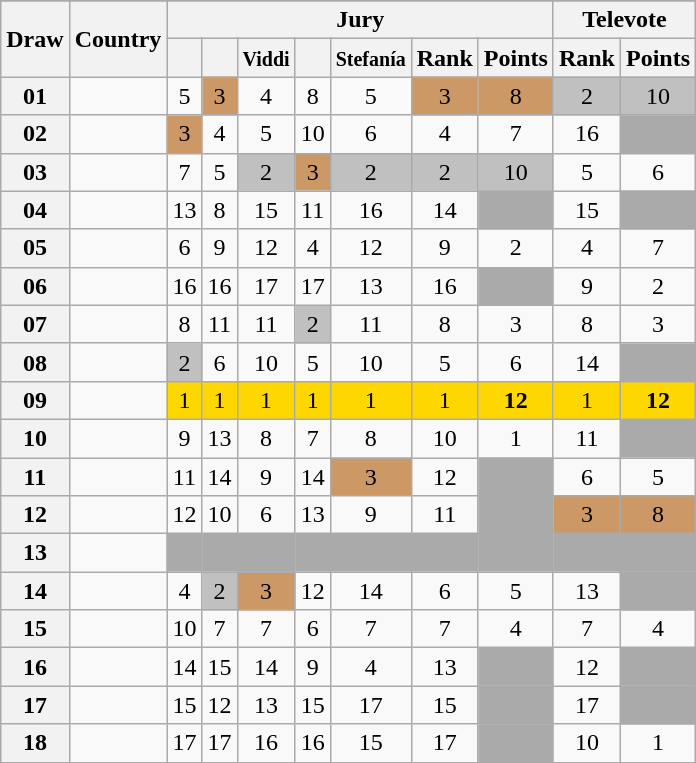<table class="sortable wikitable collapsible plainrowheaders" style="text-align:center;">
<tr>
</tr>
<tr>
<th scope="col" rowspan="2">Draw</th>
<th scope="col" rowspan="2">Country</th>
<th scope="col" colspan="7">Jury</th>
<th scope="col" colspan="2">Televote</th>
</tr>
<tr>
<th scope="col"><small></small></th>
<th scope="col"><small></small></th>
<th scope="col"><small>Viddi</small></th>
<th scope="col"><small></small></th>
<th scope="col"><small>Stefanía</small></th>
<th scope="col">Rank</th>
<th scope="col">Points</th>
<th scope="col">Rank</th>
<th scope="col">Points</th>
</tr>
<tr>
<th scope="row" style="text-align:center;">01</th>
<td style="text-align:left;"></td>
<td>5</td>
<td style="background:#CC9966;">3</td>
<td>4</td>
<td>8</td>
<td>5</td>
<td style="background:#CC9966;">3</td>
<td style="background:#CC9966;">8</td>
<td style="background:silver;">2</td>
<td style="background:silver;">10</td>
</tr>
<tr>
<th scope="row" style="text-align:center;">02</th>
<td style="text-align:left;"></td>
<td style="background:#CC9966;">3</td>
<td>4</td>
<td>5</td>
<td>10</td>
<td>6</td>
<td>4</td>
<td>7</td>
<td>16</td>
<td style="background:#AAAAAA;"></td>
</tr>
<tr>
<th scope="row" style="text-align:center;">03</th>
<td style="text-align:left;"></td>
<td>7</td>
<td>5</td>
<td style="background:silver;">2</td>
<td style="background:#CC9966;">3</td>
<td style="background:silver;">2</td>
<td style="background:silver;">2</td>
<td style="background:silver;">10</td>
<td>5</td>
<td>6</td>
</tr>
<tr>
<th scope="row" style="text-align:center;">04</th>
<td style="text-align:left;"></td>
<td>13</td>
<td>8</td>
<td>15</td>
<td>11</td>
<td>16</td>
<td>14</td>
<td style="background:#AAAAAA;"></td>
<td>15</td>
<td style="background:#AAAAAA;"></td>
</tr>
<tr>
<th scope="row" style="text-align:center;">05</th>
<td style="text-align:left;"></td>
<td>6</td>
<td>9</td>
<td>12</td>
<td>4</td>
<td>12</td>
<td>9</td>
<td>2</td>
<td>4</td>
<td>7</td>
</tr>
<tr>
<th scope="row" style="text-align:center;">06</th>
<td style="text-align:left;"></td>
<td>16</td>
<td>16</td>
<td>17</td>
<td>17</td>
<td>13</td>
<td>16</td>
<td style="background:#AAAAAA;"></td>
<td>9</td>
<td>2</td>
</tr>
<tr>
<th scope="row" style="text-align:center;">07</th>
<td style="text-align:left;"></td>
<td>8</td>
<td>11</td>
<td>11</td>
<td style="background:silver;">2</td>
<td>11</td>
<td>8</td>
<td>3</td>
<td>8</td>
<td>3</td>
</tr>
<tr>
<th scope="row" style="text-align:center;">08</th>
<td style="text-align:left;"></td>
<td style="background:silver;">2</td>
<td>6</td>
<td>10</td>
<td>5</td>
<td>10</td>
<td>5</td>
<td>6</td>
<td>14</td>
<td style="background:#AAAAAA;"></td>
</tr>
<tr>
<th scope="row" style="text-align:center;">09</th>
<td style="text-align:left;"></td>
<td style="background:gold;">1</td>
<td style="background:gold;">1</td>
<td style="background:gold;">1</td>
<td style="background:gold;">1</td>
<td style="background:gold;">1</td>
<td style="background:gold;">1</td>
<td style="background:gold;"><strong>12</strong></td>
<td style="background:gold;">1</td>
<td style="background:gold;"><strong>12</strong></td>
</tr>
<tr>
<th scope="row" style="text-align:center;">10</th>
<td style="text-align:left;"></td>
<td>9</td>
<td>13</td>
<td>8</td>
<td>7</td>
<td>8</td>
<td>10</td>
<td>1</td>
<td>11</td>
<td style="background:#AAAAAA;"></td>
</tr>
<tr>
<th scope="row" style="text-align:center;">11</th>
<td style="text-align:left;"></td>
<td>11</td>
<td>14</td>
<td>9</td>
<td>14</td>
<td style="background:#CC9966;">3</td>
<td>12</td>
<td style="background:#AAAAAA;"></td>
<td>6</td>
<td>5</td>
</tr>
<tr>
<th scope="row" style="text-align:center;">12</th>
<td style="text-align:left;"></td>
<td>12</td>
<td>10</td>
<td>6</td>
<td>13</td>
<td>9</td>
<td>11</td>
<td style="background:#AAAAAA;"></td>
<td style="background:#CC9966;">3</td>
<td style="background:#CC9966;">8</td>
</tr>
<tr class="sortbottom">
<th scope="row" style="text-align:center;">13</th>
<td style="text-align:left;"></td>
<td style="background:#AAAAAA;"></td>
<td style="background:#AAAAAA;"></td>
<td style="background:#AAAAAA;"></td>
<td style="background:#AAAAAA;"></td>
<td style="background:#AAAAAA;"></td>
<td style="background:#AAAAAA;"></td>
<td style="background:#AAAAAA;"></td>
<td style="background:#AAAAAA;"></td>
<td style="background:#AAAAAA;"></td>
</tr>
<tr>
<th scope="row" style="text-align:center;">14</th>
<td style="text-align:left;"></td>
<td>4</td>
<td style="background:silver;">2</td>
<td style="background:#CC9966;">3</td>
<td>12</td>
<td>14</td>
<td>6</td>
<td>5</td>
<td>13</td>
<td style="background:#AAAAAA;"></td>
</tr>
<tr>
<th scope="row" style="text-align:center;">15</th>
<td style="text-align:left;"></td>
<td>10</td>
<td>7</td>
<td>7</td>
<td>6</td>
<td>7</td>
<td>7</td>
<td>4</td>
<td>7</td>
<td>4</td>
</tr>
<tr>
<th scope="row" style="text-align:center;">16</th>
<td style="text-align:left;"></td>
<td>14</td>
<td>15</td>
<td>14</td>
<td>9</td>
<td>4</td>
<td>13</td>
<td style="background:#AAAAAA;"></td>
<td>12</td>
<td style="background:#AAAAAA;"></td>
</tr>
<tr>
<th scope="row" style="text-align:center;">17</th>
<td style="text-align:left;"></td>
<td>15</td>
<td>12</td>
<td>13</td>
<td>15</td>
<td>17</td>
<td>15</td>
<td style="background:#AAAAAA;"></td>
<td>17</td>
<td style="background:#AAAAAA;"></td>
</tr>
<tr>
<th scope="row" style="text-align:center;">18</th>
<td style="text-align:left;"></td>
<td>17</td>
<td>17</td>
<td>16</td>
<td>16</td>
<td>15</td>
<td>17</td>
<td style="background:#AAAAAA;"></td>
<td>10</td>
<td>1</td>
</tr>
</table>
